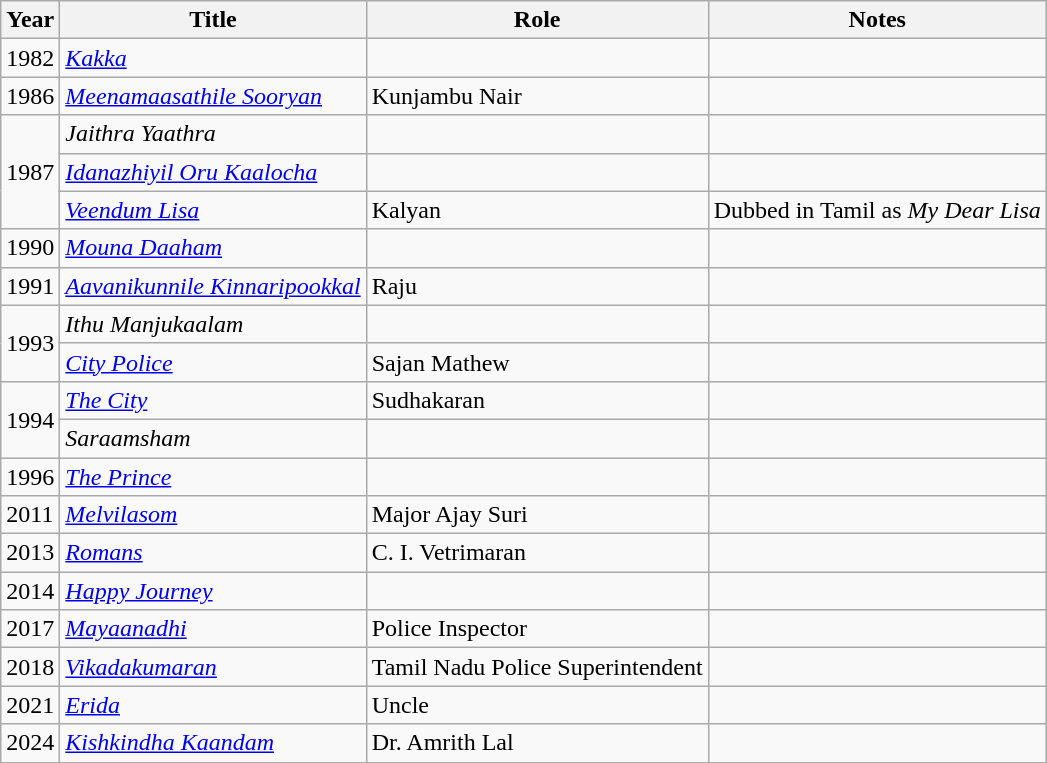<table class="wikitable sortable">
<tr>
<th>Year</th>
<th>Title</th>
<th>Role</th>
<th class="unsortable">Notes</th>
</tr>
<tr>
<td>1982</td>
<td><em><a href='#'>Kakka</a></em></td>
<td></td>
<td></td>
</tr>
<tr>
<td>1986</td>
<td><em><a href='#'>Meenamaasathile Sooryan</a></em></td>
<td>Kunjambu Nair</td>
<td></td>
</tr>
<tr>
<td rowspan=3>1987</td>
<td><em>Jaithra Yaathra</em></td>
<td></td>
<td></td>
</tr>
<tr>
<td><em><a href='#'>Idanazhiyil Oru Kaalocha</a></em></td>
<td></td>
<td></td>
</tr>
<tr>
<td><em><a href='#'>Veendum Lisa</a></em></td>
<td>Kalyan</td>
<td>Dubbed in Tamil as <em>My Dear Lisa</em></td>
</tr>
<tr>
<td>1990</td>
<td><em><a href='#'>Mouna Daaham</a></em></td>
<td></td>
<td></td>
</tr>
<tr>
<td>1991</td>
<td><em><a href='#'>Aavanikunnile Kinnaripookkal</a></em></td>
<td>Raju</td>
<td></td>
</tr>
<tr>
<td rowspan=2>1993</td>
<td><em>Ithu Manjukaalam</em></td>
<td></td>
<td></td>
</tr>
<tr>
<td><em><a href='#'>City Police</a></em></td>
<td>Sajan Mathew</td>
<td></td>
</tr>
<tr>
<td rowspan=2>1994</td>
<td><em><a href='#'>The City</a></em></td>
<td>Sudhakaran</td>
<td></td>
</tr>
<tr>
<td><em>Saraamsham</em></td>
<td></td>
<td></td>
</tr>
<tr>
<td>1996</td>
<td><em><a href='#'>The Prince</a></em></td>
<td></td>
<td></td>
</tr>
<tr>
<td>2011</td>
<td><em><a href='#'>Melvilasom</a></em></td>
<td>Major Ajay Suri</td>
<td></td>
</tr>
<tr>
<td>2013</td>
<td><em><a href='#'>Romans</a></em></td>
<td>C. I. Vetrimaran</td>
<td></td>
</tr>
<tr>
<td>2014</td>
<td><em><a href='#'>Happy Journey</a></em></td>
<td></td>
<td></td>
</tr>
<tr>
<td>2017</td>
<td><em><a href='#'>Mayaanadhi</a></em></td>
<td>Police Inspector</td>
<td></td>
</tr>
<tr>
<td>2018</td>
<td><em><a href='#'>Vikadakumaran</a></em></td>
<td>Tamil Nadu Police Superintendent</td>
<td></td>
</tr>
<tr>
<td>2021</td>
<td><em><a href='#'>Erida</a></em></td>
<td>Uncle</td>
<td></td>
</tr>
<tr>
<td>2024</td>
<td><em><a href='#'>Kishkindha Kaandam</a></em></td>
<td>Dr. Amrith Lal</td>
<td></td>
</tr>
<tr>
</tr>
</table>
